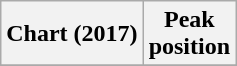<table class="wikitable plainrowheaders">
<tr>
<th scope="col">Chart (2017)</th>
<th scope="col">Peak<br>position</th>
</tr>
<tr>
</tr>
</table>
